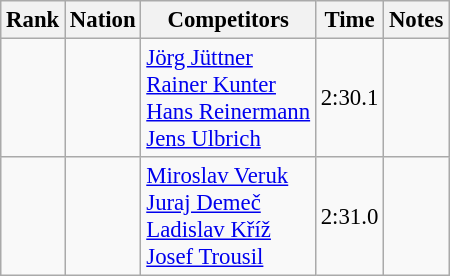<table class="wikitable sortable" style="text-align:center; font-size:95%">
<tr>
<th>Rank</th>
<th>Nation</th>
<th>Competitors</th>
<th>Time</th>
<th>Notes</th>
</tr>
<tr>
<td></td>
<td align=left></td>
<td align=left><a href='#'>Jörg Jüttner</a><br><a href='#'>Rainer Kunter</a><br><a href='#'>Hans Reinermann</a><br><a href='#'>Jens Ulbrich</a></td>
<td>2:30.1</td>
<td></td>
</tr>
<tr>
<td></td>
<td align=left></td>
<td align=left><a href='#'>Miroslav Veruk</a><br><a href='#'>Juraj Demeč</a><br><a href='#'>Ladislav Kříž</a><br><a href='#'>Josef Trousil</a></td>
<td>2:31.0</td>
<td></td>
</tr>
</table>
